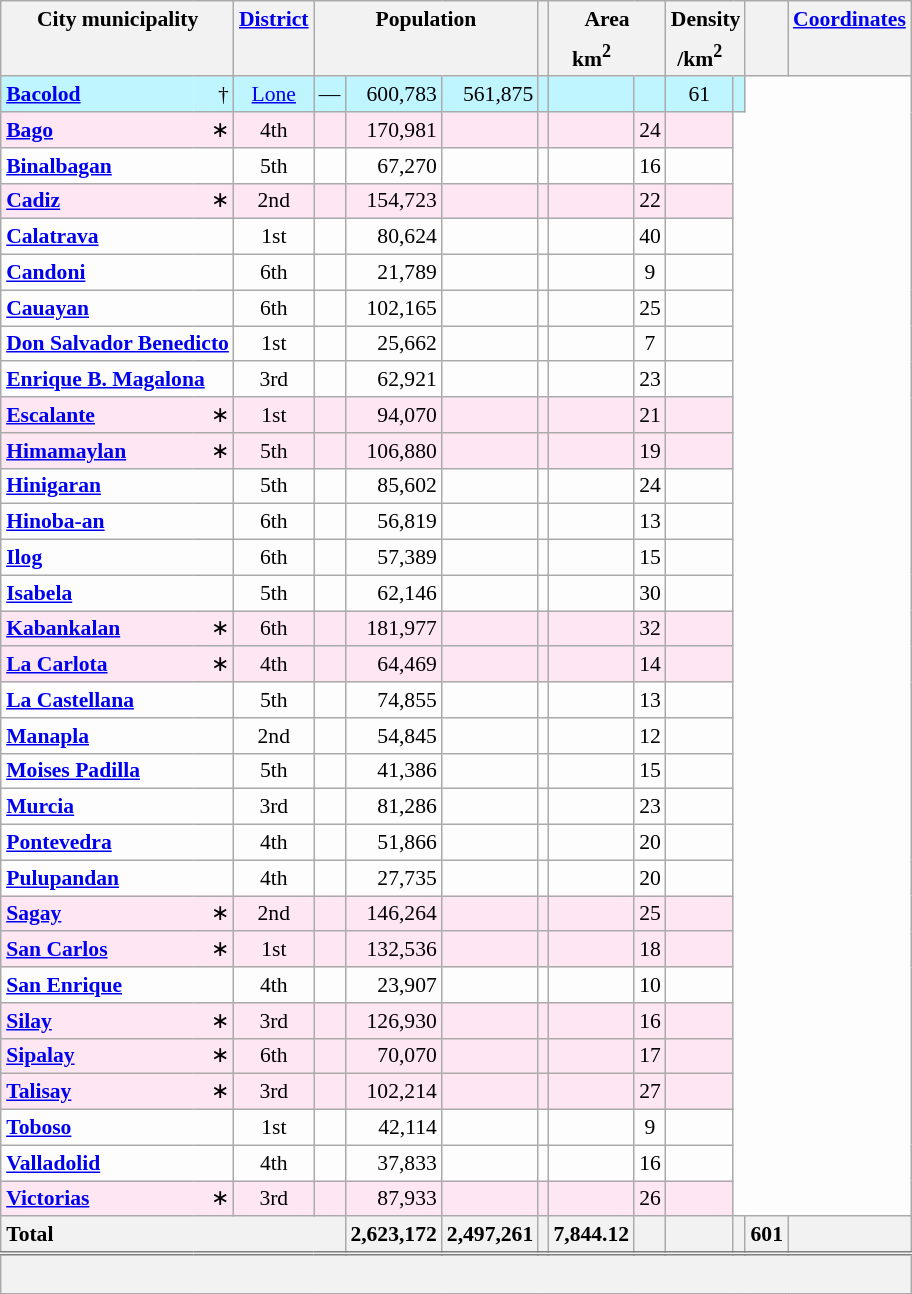<table class="wikitable sortable" style="margin:auto;table-layout:fixed;text-align:right;background-color:#FDFDFD;font-size:90%;border-collapse:collapse;">
<tr>
<th scope="col" style="border-bottom:none;" class="unsortable" colspan=2>City  municipality</th>
<th scope="col" style="border-bottom:none;" class="unsortable"><a href='#'>District</a></th>
<th scope="col" style="border-bottom:none;" class="unsortable" colspan=3>Population</th>
<th scope="col" style="border-bottom:none;" class="unsortable"></th>
<th scope="col" style="border-bottom:none;" class="unsortable" colspan=2>Area</th>
<th scope="col" style="border-bottom:none;" class="unsortable" colspan=2>Density</th>
<th scope="col" style="border-bottom:none;" class="unsortable"></th>
<th scope="col" style="border-bottom:none;" class="unsortable"><a href='#'>Coordinates</a></th>
</tr>
<tr>
<th scope="col" style="border-top:none;" colspan=2></th>
<th scope="col" style="border-top:none;"></th>
<th scope="col" style="border-style:hidden hidden solid solid;" colspan=2></th>
<th scope="col" style="border-style:hidden solid solid hidden;"></th>
<th scope="col" style="border-top:none;"></th>
<th scope="col" style="border-style:hidden hidden solid solid;">km<sup>2</sup></th>
<th scope="col" style="border-style:hidden solid solid hidden;" class="unsortable"></th>
<th scope="col" style="border-style:hidden hidden solid solid;">/km<sup>2</sup></th>
<th scope="col" style="border-style:hidden solid solid hidden;" class="unsortable"></th>
<th scope="col" style="border-top:none;"></th>
<th scope="col" style="border-top:none;"></th>
</tr>
<tr style="background-color:#BFF5FF;">
<th scope="row" style="text-align:left;background-color:#BFF5FF;border-right:0;"><a href='#'>Bacolod</a></th>
<td style="text-align:right;border-left:0;">†</td>
<td style="text-align:center;"><a href='#'>Lone</a></td>
<td>—</td>
<td>600,783</td>
<td>561,875</td>
<td></td>
<td></td>
<td></td>
<td style="text-align:center;">61</td>
<td style="text-align:center;" data-sort-value="10.6762"></td>
</tr>
<tr style="background-color:#FFE6F3;">
<th scope="row" style="text-align:left;background-color:#FFE6F3;border-right:0;"><a href='#'>Bago</a></th>
<td style="text-align:right;border-left:0;">∗</td>
<td style="text-align:center;">4th</td>
<td></td>
<td>170,981</td>
<td></td>
<td></td>
<td></td>
<td style="text-align:center;">24</td>
<td style="text-align:center;" data-sort-value="10.5389"></td>
</tr>
<tr>
<th scope="row" style="text-align:left;background-color:initial;" colspan=2><a href='#'>Binalbagan</a></th>
<td style="text-align:center;">5th</td>
<td></td>
<td>67,270</td>
<td></td>
<td></td>
<td></td>
<td style="text-align:center;">16</td>
<td style="text-align:center;" data-sort-value="10.1968"></td>
</tr>
<tr style="background-color:#FFE6F3;">
<th scope="row" style="text-align:left;background-color:#FFE6F3;border-right:0;"><a href='#'>Cadiz</a></th>
<td style="text-align:right;border-left:0;">∗</td>
<td style="text-align:center;">2nd</td>
<td></td>
<td>154,723</td>
<td></td>
<td></td>
<td></td>
<td style="text-align:center;">22</td>
<td style="text-align:center;" data-sort-value="10.9545"></td>
</tr>
<tr>
<th scope="row" style="text-align:left;background-color:initial;" colspan=2><a href='#'>Calatrava</a></th>
<td style="text-align:center;">1st</td>
<td></td>
<td>80,624</td>
<td></td>
<td></td>
<td></td>
<td style="text-align:center;">40</td>
<td style="text-align:center;" data-sort-value="10.5940"></td>
</tr>
<tr>
<th scope="row" style="text-align:left;background-color:initial;" colspan=2><a href='#'>Candoni</a></th>
<td style="text-align:center;">6th</td>
<td></td>
<td>21,789</td>
<td></td>
<td></td>
<td></td>
<td style="text-align:center;">9</td>
<td style="text-align:center;" data-sort-value="9.8278"></td>
</tr>
<tr>
<th scope="row" style="text-align:left;background-color:initial;" colspan=2><a href='#'>Cauayan</a></th>
<td style="text-align:center;">6th</td>
<td></td>
<td>102,165</td>
<td></td>
<td></td>
<td></td>
<td style="text-align:center;">25</td>
<td style="text-align:center;" data-sort-value="9.9724"></td>
</tr>
<tr>
<th scope="row" style="text-align:left;background-color:initial;" colspan=2><a href='#'>Don Salvador Benedicto</a></th>
<td style="text-align:center;">1st</td>
<td></td>
<td>25,662</td>
<td></td>
<td></td>
<td></td>
<td style="text-align:center;">7</td>
<td style="text-align:center;" data-sort-value="10.5772"></td>
</tr>
<tr>
<th scope="row" style="text-align:left;background-color:initial;" colspan=2><a href='#'>Enrique B. Magalona</a></th>
<td style="text-align:center;">3rd</td>
<td></td>
<td>62,921</td>
<td></td>
<td></td>
<td></td>
<td style="text-align:center;">23</td>
<td style="text-align:center;" data-sort-value="10.8770"></td>
</tr>
<tr style="background-color:#FFE6F3;">
<th scope="row" style="text-align:left;background-color:#FFE6F3;border-right:0;"><a href='#'>Escalante</a></th>
<td style="text-align:right;border-left:0;">∗</td>
<td style="text-align:center;">1st</td>
<td></td>
<td>94,070</td>
<td></td>
<td></td>
<td></td>
<td style="text-align:center;">21</td>
<td style="text-align:center;" data-sort-value="10.8412"></td>
</tr>
<tr style="background-color:#FFE6F3;">
<th scope="row" style="text-align:left;background-color:#FFE6F3;border-right:0;"><a href='#'>Himamaylan</a></th>
<td style="text-align:right;border-left:0;">∗</td>
<td style="text-align:center;">5th</td>
<td></td>
<td>106,880</td>
<td></td>
<td></td>
<td></td>
<td style="text-align:center;">19</td>
<td style="text-align:center;" data-sort-value="10.1000"></td>
</tr>
<tr>
<th scope="row" style="text-align:left;background-color:initial;" colspan=2><a href='#'>Hinigaran</a></th>
<td style="text-align:center;">5th</td>
<td></td>
<td>85,602</td>
<td></td>
<td></td>
<td></td>
<td style="text-align:center;">24</td>
<td style="text-align:center;" data-sort-value="10.2742"></td>
</tr>
<tr>
<th scope="row" style="text-align:left;background-color:initial;" colspan=2><a href='#'>Hinoba-an</a></th>
<td style="text-align:center;">6th</td>
<td></td>
<td>56,819</td>
<td></td>
<td></td>
<td></td>
<td style="text-align:center;">13</td>
<td style="text-align:center;" data-sort-value="9.6013"></td>
</tr>
<tr>
<th scope="row" style="text-align:left;background-color:initial;" colspan=2><a href='#'>Ilog</a></th>
<td style="text-align:center;">6th</td>
<td></td>
<td>57,389</td>
<td></td>
<td></td>
<td></td>
<td style="text-align:center;">15</td>
<td style="text-align:center;" data-sort-value="10.0239"></td>
</tr>
<tr>
<th scope="row" style="text-align:left;background-color:initial;" colspan=2><a href='#'>Isabela</a></th>
<td style="text-align:center;">5th</td>
<td></td>
<td>62,146</td>
<td></td>
<td></td>
<td></td>
<td style="text-align:center;">30</td>
<td style="text-align:center;" data-sort-value="10.2036"></td>
</tr>
<tr style="background-color:#FFE6F3;">
<th scope="row" style="text-align:left;background-color:#FFE6F3;border-right:0;"><a href='#'>Kabankalan</a></th>
<td style="text-align:right;border-left:0;">∗</td>
<td style="text-align:center;">6th</td>
<td></td>
<td>181,977</td>
<td></td>
<td></td>
<td></td>
<td style="text-align:center;">32</td>
<td style="text-align:center;" data-sort-value="9.9904"></td>
</tr>
<tr style="background-color:#FFE6F3;">
<th scope="row" style="text-align:left;background-color:#FFE6F3;border-right:0;"><a href='#'>La Carlota</a></th>
<td style="text-align:right;border-left:0;">∗</td>
<td style="text-align:center;">4th</td>
<td></td>
<td>64,469</td>
<td></td>
<td></td>
<td></td>
<td style="text-align:center;">14</td>
<td style="text-align:center;" data-sort-value="10.4253"></td>
</tr>
<tr>
<th scope="row" style="text-align:left;background-color:initial;" colspan=2><a href='#'>La Castellana</a></th>
<td style="text-align:center;">5th</td>
<td></td>
<td>74,855</td>
<td></td>
<td></td>
<td></td>
<td style="text-align:center;">13</td>
<td style="text-align:center;" data-sort-value="10.3230"></td>
</tr>
<tr>
<th scope="row" style="text-align:left;background-color:initial;" colspan=2><a href='#'>Manapla</a></th>
<td style="text-align:center;">2nd</td>
<td></td>
<td>54,845</td>
<td></td>
<td></td>
<td></td>
<td style="text-align:center;">12</td>
<td style="text-align:center;" data-sort-value="10.9558"></td>
</tr>
<tr>
<th scope="row" style="text-align:left;background-color:initial;" colspan=2><a href='#'>Moises Padilla</a></th>
<td style="text-align:center;">5th</td>
<td></td>
<td>41,386</td>
<td></td>
<td></td>
<td></td>
<td style="text-align:center;">15</td>
<td style="text-align:center;" data-sort-value="10.2703"></td>
</tr>
<tr>
<th scope="row" style="text-align:left;background-color:initial;" colspan=2><a href='#'>Murcia</a></th>
<td style="text-align:center;">3rd</td>
<td></td>
<td>81,286</td>
<td></td>
<td></td>
<td></td>
<td style="text-align:center;">23</td>
<td style="text-align:center;" data-sort-value="10.6066"></td>
</tr>
<tr>
<th scope="row" style="text-align:left;background-color:initial;" colspan=2><a href='#'>Pontevedra</a></th>
<td style="text-align:center;">4th</td>
<td></td>
<td>51,866</td>
<td></td>
<td></td>
<td></td>
<td style="text-align:center;">20</td>
<td style="text-align:center;" data-sort-value="10.3678"></td>
</tr>
<tr>
<th scope="row" style="text-align:left;background-color:initial;" colspan=2><a href='#'>Pulupandan</a></th>
<td style="text-align:center;">4th</td>
<td></td>
<td>27,735</td>
<td></td>
<td></td>
<td></td>
<td style="text-align:center;">20</td>
<td style="text-align:center;" data-sort-value="10.5188"></td>
</tr>
<tr style="background-color:#FFE6F3;">
<th scope="row" style="text-align:left;background-color:#FFE6F3;border-right:0;"><a href='#'>Sagay</a></th>
<td style="text-align:right;border-left:0;">∗</td>
<td style="text-align:center;">2nd</td>
<td></td>
<td>146,264</td>
<td></td>
<td></td>
<td></td>
<td style="text-align:center;">25</td>
<td style="text-align:center;" data-sort-value="10.8960"></td>
</tr>
<tr style="background-color:#FFE6F3;">
<th scope="row" style="text-align:left;background-color:#FFE6F3;border-right:0;"><a href='#'>San Carlos</a></th>
<td style="text-align:right;border-left:0;">∗</td>
<td style="text-align:center;">1st</td>
<td></td>
<td>132,536</td>
<td></td>
<td></td>
<td></td>
<td style="text-align:center;">18</td>
<td style="text-align:center;" data-sort-value="10.4824"></td>
</tr>
<tr>
<th scope="row" style="text-align:left;background-color:initial;" colspan=2><a href='#'>San Enrique</a></th>
<td style="text-align:center;">4th</td>
<td></td>
<td>23,907</td>
<td></td>
<td></td>
<td></td>
<td style="text-align:center;">10</td>
<td style="text-align:center;" data-sort-value="10.4121"></td>
</tr>
<tr style="background-color:#FFE6F3;">
<th scope="row" style="text-align:left;background-color:#FFE6F3;border-right:0;"><a href='#'>Silay</a></th>
<td style="text-align:right;border-left:0;">∗</td>
<td style="text-align:center;">3rd</td>
<td></td>
<td>126,930</td>
<td></td>
<td></td>
<td></td>
<td style="text-align:center;">16</td>
<td style="text-align:center;" data-sort-value="10.7977"></td>
</tr>
<tr style="background-color:#FFE6F3;">
<th scope="row" style="text-align:left;background-color:#FFE6F3;border-right:0;"><a href='#'>Sipalay</a></th>
<td style="text-align:right;border-left:0;">∗</td>
<td style="text-align:center;">6th</td>
<td></td>
<td>70,070</td>
<td></td>
<td></td>
<td></td>
<td style="text-align:center;">17</td>
<td style="text-align:center;" data-sort-value="9.7500"></td>
</tr>
<tr style="background-color:#FFE6F3;">
<th scope="row" style="text-align:left;background-color:#FFE6F3;border-right:0;"><a href='#'>Talisay</a></th>
<td style="text-align:right;border-left:0;">∗</td>
<td style="text-align:center;">3rd</td>
<td></td>
<td>102,214</td>
<td></td>
<td></td>
<td></td>
<td style="text-align:center;">27</td>
<td style="text-align:center;" data-sort-value="10.7372"></td>
</tr>
<tr>
<th scope="row" style="text-align:left;background-color:initial;" colspan=2><a href='#'>Toboso</a></th>
<td style="text-align:center;">1st</td>
<td></td>
<td>42,114</td>
<td></td>
<td></td>
<td></td>
<td style="text-align:center;">9</td>
<td style="text-align:center;" data-sort-value="10.7155"></td>
</tr>
<tr>
<th scope="row" style="text-align:left;background-color:initial;" colspan=2><a href='#'>Valladolid</a></th>
<td style="text-align:center;">4th</td>
<td></td>
<td>37,833</td>
<td></td>
<td></td>
<td></td>
<td style="text-align:center;">16</td>
<td style="text-align:center;" data-sort-value="10.4614"></td>
</tr>
<tr style="background-color:#FFE6F3;">
<th scope="row" style="text-align:left;background-color:#FFE6F3;border-right:0;"><a href='#'>Victorias</a></th>
<td style="text-align:right;border-left:0;">∗</td>
<td style="text-align:center;">3rd</td>
<td></td>
<td>87,933</td>
<td></td>
<td></td>
<td></td>
<td style="text-align:center;">26</td>
<td style="text-align:center;" data-sort-value="10.8962"></td>
</tr>
<tr class="sortbottom">
<th scope="row" colspan=4 style="text-align:left;">Total</th>
<th scope="col" style="text-align:right;">2,623,172</th>
<th scope="col" style="text-align:right;">2,497,261</th>
<th scope="col" style="text-align:right;"></th>
<th scope="col" style="text-align:right;">7,844.12</th>
<th scope="col"></th>
<th scope="col" style="text-align:right;"></th>
<th scope="col" style="text-align:right;"></th>
<th scope="col">601</th>
<th scope="col" style="font-style:italic;"></th>
</tr>
<tr class="sortbottom" style="background-color:#F2F2F2;border-top:double grey;line-height:1.3em;">
<td colspan=13><br></td>
</tr>
</table>
